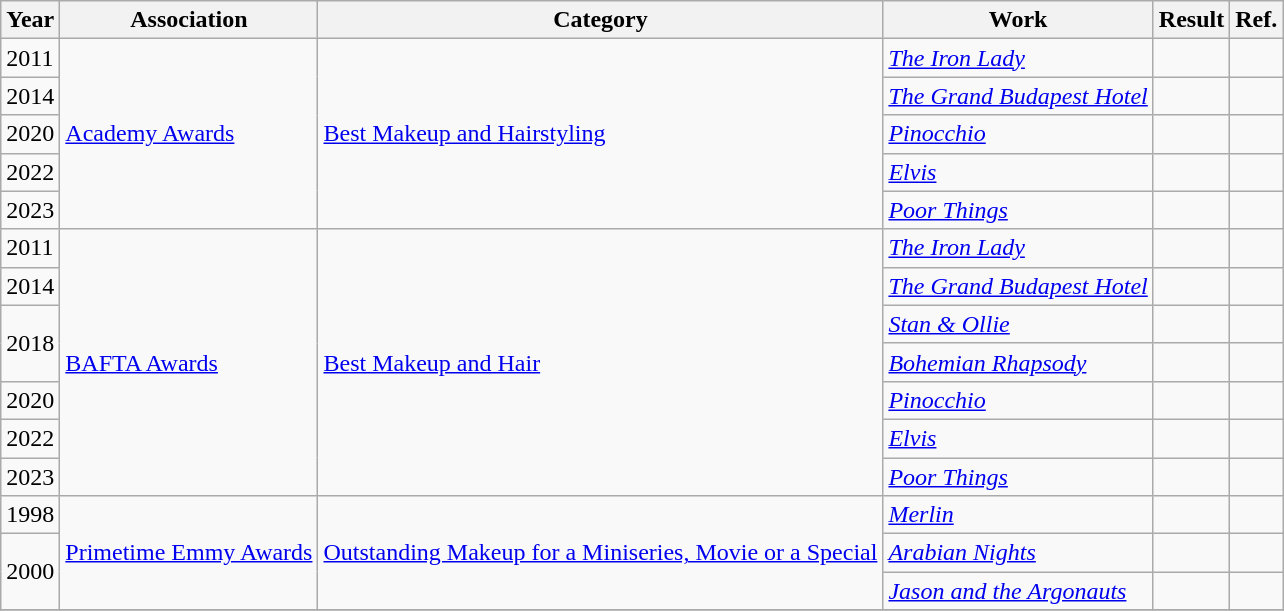<table class="wikitable">
<tr>
<th>Year</th>
<th>Association</th>
<th>Category</th>
<th>Work</th>
<th>Result</th>
<th>Ref.</th>
</tr>
<tr>
<td>2011</td>
<td rowspan=5><a href='#'>Academy Awards</a></td>
<td rowspan=5><a href='#'>Best Makeup and Hairstyling</a></td>
<td><em><a href='#'>The Iron Lady</a></em></td>
<td></td>
<td></td>
</tr>
<tr>
<td>2014</td>
<td><em><a href='#'>The Grand Budapest Hotel</a></em></td>
<td></td>
<td></td>
</tr>
<tr>
<td>2020</td>
<td><em><a href='#'>Pinocchio</a></em></td>
<td></td>
<td></td>
</tr>
<tr>
<td>2022</td>
<td><em><a href='#'>Elvis</a></em></td>
<td></td>
<td></td>
</tr>
<tr>
<td>2023</td>
<td><em><a href='#'>Poor Things</a></em></td>
<td></td>
<td></td>
</tr>
<tr>
<td>2011</td>
<td rowspan=7><a href='#'>BAFTA Awards</a></td>
<td rowspan=7><a href='#'>Best Makeup and Hair</a></td>
<td><em><a href='#'>The Iron Lady</a></em></td>
<td></td>
<td></td>
</tr>
<tr>
<td>2014</td>
<td><em><a href='#'>The Grand Budapest Hotel</a></em></td>
<td></td>
<td></td>
</tr>
<tr>
<td rowspan=2>2018</td>
<td><em><a href='#'>Stan & Ollie</a></em></td>
<td></td>
<td></td>
</tr>
<tr>
<td><em><a href='#'>Bohemian Rhapsody</a></em></td>
<td></td>
<td></td>
</tr>
<tr>
<td>2020</td>
<td><em><a href='#'>Pinocchio</a></em></td>
<td></td>
<td></td>
</tr>
<tr>
<td>2022</td>
<td><em><a href='#'>Elvis</a></em></td>
<td></td>
<td></td>
</tr>
<tr>
<td>2023</td>
<td><em><a href='#'>Poor Things</a></em></td>
<td></td>
<td></td>
</tr>
<tr>
<td>1998</td>
<td rowspan=3><a href='#'>Primetime Emmy Awards</a></td>
<td rowspan=3><a href='#'>Outstanding Makeup for a Miniseries, Movie or a Special</a></td>
<td><em><a href='#'>Merlin</a></em></td>
<td></td>
<td></td>
</tr>
<tr>
<td rowspan=2>2000</td>
<td><em><a href='#'>Arabian Nights</a></em></td>
<td></td>
<td></td>
</tr>
<tr>
<td><em><a href='#'>Jason and the Argonauts</a></em></td>
<td></td>
<td></td>
</tr>
<tr>
</tr>
</table>
